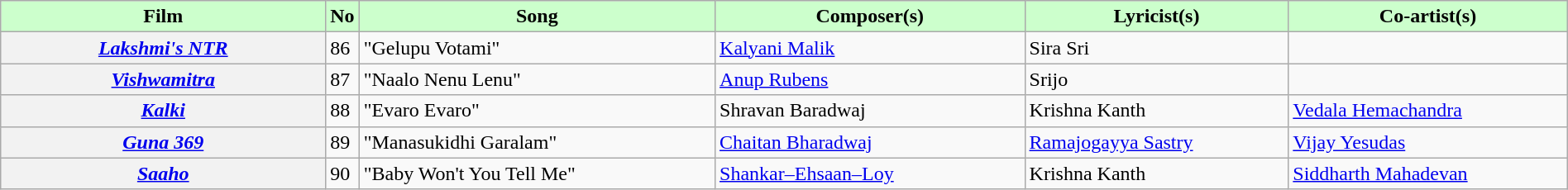<table class="wikitable plainrowheaders" width="100%" textcolor:#000;">
<tr style="background:#cfc; text-align:center;">
<td scope="col" width="21%"><strong>Film</strong></td>
<td><strong>No</strong></td>
<td scope="col" width=23%><strong>Song</strong></td>
<td scope="col" width=20%><strong>Composer(s)</strong></td>
<td scope="col" width=17%><strong>Lyricist(s)</strong></td>
<td scope="col" width=18%><strong>Co-artist(s)</strong></td>
</tr>
<tr>
<th><em><a href='#'>Lakshmi's NTR</a></em></th>
<td>86</td>
<td>"Gelupu Votami"</td>
<td><a href='#'>Kalyani Malik</a></td>
<td>Sira Sri</td>
<td></td>
</tr>
<tr>
<th><em><a href='#'>Vishwamitra</a></em></th>
<td>87</td>
<td>"Naalo Nenu Lenu"</td>
<td><a href='#'>Anup Rubens</a></td>
<td>Srijo</td>
<td></td>
</tr>
<tr>
<th><em><a href='#'>Kalki</a></em></th>
<td>88</td>
<td>"Evaro Evaro"</td>
<td>Shravan Baradwaj</td>
<td>Krishna Kanth</td>
<td><a href='#'>Vedala Hemachandra</a></td>
</tr>
<tr>
<th><em><a href='#'>Guna 369</a></em></th>
<td>89</td>
<td>"Manasukidhi Garalam"</td>
<td><a href='#'>Chaitan Bharadwaj</a></td>
<td><a href='#'>Ramajogayya Sastry</a></td>
<td><a href='#'>Vijay Yesudas</a></td>
</tr>
<tr>
<th><em><a href='#'>Saaho</a></em></th>
<td>90</td>
<td>"Baby Won't You Tell Me"</td>
<td><a href='#'>Shankar–Ehsaan–Loy</a></td>
<td>Krishna Kanth</td>
<td><a href='#'>Siddharth Mahadevan</a></td>
</tr>
</table>
